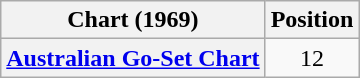<table class="wikitable plainrowheaders">
<tr>
<th scope="col">Chart (1969)</th>
<th scope="col">Position</th>
</tr>
<tr>
<th scope="row"><a href='#'>Australian Go-Set Chart</a></th>
<td style="text-align:center;">12</td>
</tr>
</table>
